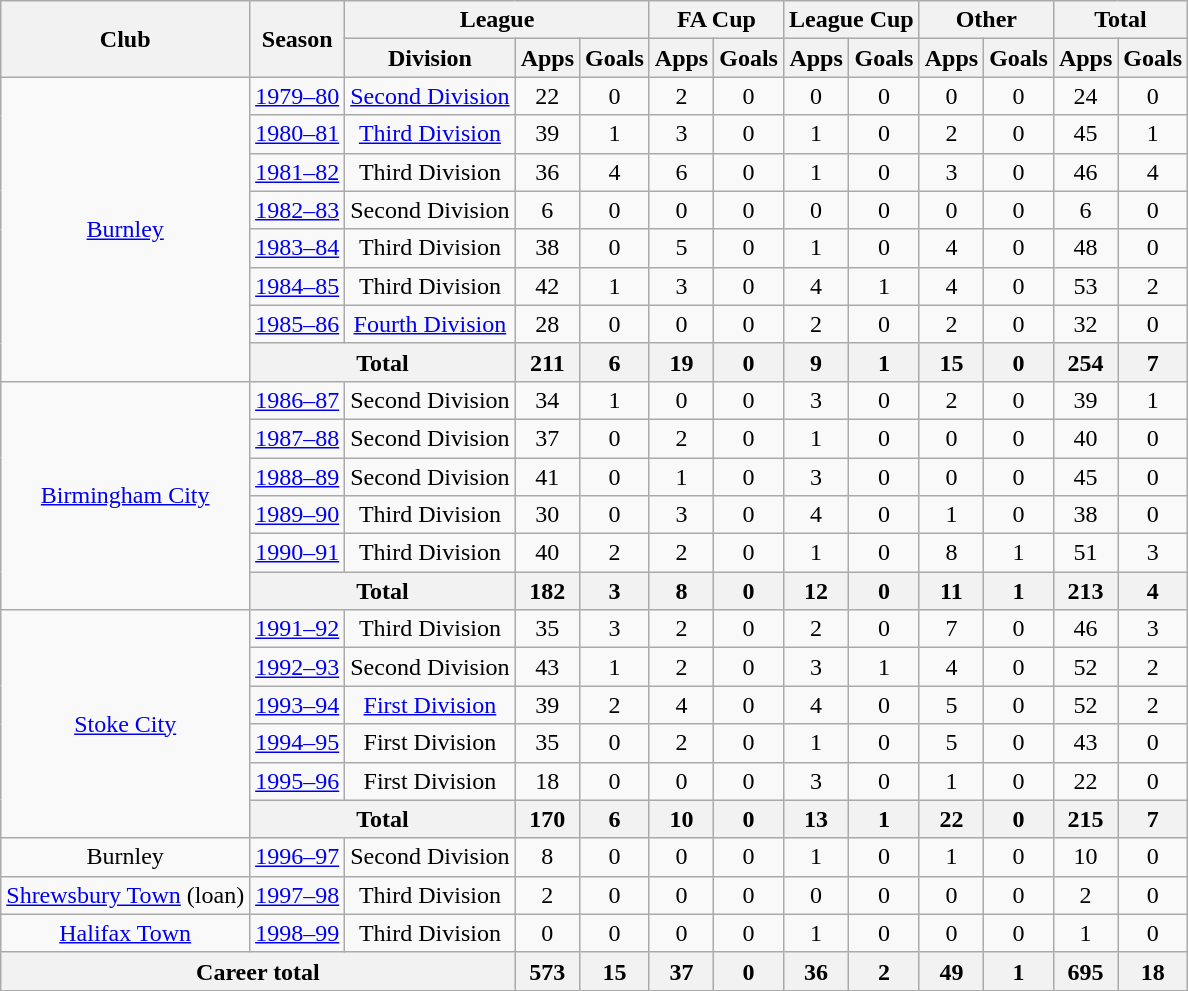<table class="wikitable" style="text-align:center">
<tr>
<th rowspan="2">Club</th>
<th rowspan="2">Season</th>
<th colspan="3">League</th>
<th colspan="2">FA Cup</th>
<th colspan="2">League Cup</th>
<th colspan="2">Other</th>
<th colspan="2">Total</th>
</tr>
<tr>
<th>Division</th>
<th>Apps</th>
<th>Goals</th>
<th>Apps</th>
<th>Goals</th>
<th>Apps</th>
<th>Goals</th>
<th>Apps</th>
<th>Goals</th>
<th>Apps</th>
<th>Goals</th>
</tr>
<tr>
<td rowspan="8"><a href='#'>Burnley</a></td>
<td><a href='#'>1979–80</a></td>
<td><a href='#'>Second Division</a></td>
<td>22</td>
<td>0</td>
<td>2</td>
<td>0</td>
<td>0</td>
<td>0</td>
<td>0</td>
<td>0</td>
<td>24</td>
<td>0</td>
</tr>
<tr>
<td><a href='#'>1980–81</a></td>
<td><a href='#'>Third Division</a></td>
<td>39</td>
<td>1</td>
<td>3</td>
<td>0</td>
<td>1</td>
<td>0</td>
<td>2</td>
<td>0</td>
<td>45</td>
<td>1</td>
</tr>
<tr>
<td><a href='#'>1981–82</a></td>
<td>Third Division</td>
<td>36</td>
<td>4</td>
<td>6</td>
<td>0</td>
<td>1</td>
<td>0</td>
<td>3</td>
<td>0</td>
<td>46</td>
<td>4</td>
</tr>
<tr>
<td><a href='#'>1982–83</a></td>
<td>Second Division</td>
<td>6</td>
<td>0</td>
<td>0</td>
<td>0</td>
<td>0</td>
<td>0</td>
<td>0</td>
<td>0</td>
<td>6</td>
<td>0</td>
</tr>
<tr>
<td><a href='#'>1983–84</a></td>
<td>Third Division</td>
<td>38</td>
<td>0</td>
<td>5</td>
<td>0</td>
<td>1</td>
<td>0</td>
<td>4</td>
<td>0</td>
<td>48</td>
<td>0</td>
</tr>
<tr>
<td><a href='#'>1984–85</a></td>
<td>Third Division</td>
<td>42</td>
<td>1</td>
<td>3</td>
<td>0</td>
<td>4</td>
<td>1</td>
<td>4</td>
<td>0</td>
<td>53</td>
<td>2</td>
</tr>
<tr>
<td><a href='#'>1985–86</a></td>
<td><a href='#'>Fourth Division</a></td>
<td>28</td>
<td>0</td>
<td>0</td>
<td>0</td>
<td>2</td>
<td>0</td>
<td>2</td>
<td>0</td>
<td>32</td>
<td>0</td>
</tr>
<tr>
<th colspan="2">Total</th>
<th>211</th>
<th>6</th>
<th>19</th>
<th>0</th>
<th>9</th>
<th>1</th>
<th>15</th>
<th>0</th>
<th>254</th>
<th>7</th>
</tr>
<tr>
<td rowspan="6"><a href='#'>Birmingham City</a></td>
<td><a href='#'>1986–87</a></td>
<td>Second Division</td>
<td>34</td>
<td>1</td>
<td>0</td>
<td>0</td>
<td>3</td>
<td>0</td>
<td>2</td>
<td>0</td>
<td>39</td>
<td>1</td>
</tr>
<tr>
<td><a href='#'>1987–88</a></td>
<td>Second Division</td>
<td>37</td>
<td>0</td>
<td>2</td>
<td>0</td>
<td>1</td>
<td>0</td>
<td>0</td>
<td>0</td>
<td>40</td>
<td>0</td>
</tr>
<tr>
<td><a href='#'>1988–89</a></td>
<td>Second Division</td>
<td>41</td>
<td>0</td>
<td>1</td>
<td>0</td>
<td>3</td>
<td>0</td>
<td>0</td>
<td>0</td>
<td>45</td>
<td>0</td>
</tr>
<tr>
<td><a href='#'>1989–90</a></td>
<td>Third Division</td>
<td>30</td>
<td>0</td>
<td>3</td>
<td>0</td>
<td>4</td>
<td>0</td>
<td>1</td>
<td>0</td>
<td>38</td>
<td>0</td>
</tr>
<tr>
<td><a href='#'>1990–91</a></td>
<td>Third Division</td>
<td>40</td>
<td>2</td>
<td>2</td>
<td>0</td>
<td>1</td>
<td>0</td>
<td>8</td>
<td>1</td>
<td>51</td>
<td>3</td>
</tr>
<tr>
<th colspan="2">Total</th>
<th>182</th>
<th>3</th>
<th>8</th>
<th>0</th>
<th>12</th>
<th>0</th>
<th>11</th>
<th>1</th>
<th>213</th>
<th>4</th>
</tr>
<tr>
<td rowspan="6"><a href='#'>Stoke City</a></td>
<td><a href='#'>1991–92</a></td>
<td>Third Division</td>
<td>35</td>
<td>3</td>
<td>2</td>
<td>0</td>
<td>2</td>
<td>0</td>
<td>7</td>
<td>0</td>
<td>46</td>
<td>3</td>
</tr>
<tr>
<td><a href='#'>1992–93</a></td>
<td>Second Division</td>
<td>43</td>
<td>1</td>
<td>2</td>
<td>0</td>
<td>3</td>
<td>1</td>
<td>4</td>
<td>0</td>
<td>52</td>
<td>2</td>
</tr>
<tr>
<td><a href='#'>1993–94</a></td>
<td><a href='#'>First Division</a></td>
<td>39</td>
<td>2</td>
<td>4</td>
<td>0</td>
<td>4</td>
<td>0</td>
<td>5</td>
<td>0</td>
<td>52</td>
<td>2</td>
</tr>
<tr>
<td><a href='#'>1994–95</a></td>
<td>First Division</td>
<td>35</td>
<td>0</td>
<td>2</td>
<td>0</td>
<td>1</td>
<td>0</td>
<td>5</td>
<td>0</td>
<td>43</td>
<td>0</td>
</tr>
<tr>
<td><a href='#'>1995–96</a></td>
<td>First Division</td>
<td>18</td>
<td>0</td>
<td>0</td>
<td>0</td>
<td>3</td>
<td>0</td>
<td>1</td>
<td>0</td>
<td>22</td>
<td>0</td>
</tr>
<tr>
<th colspan="2">Total</th>
<th>170</th>
<th>6</th>
<th>10</th>
<th>0</th>
<th>13</th>
<th>1</th>
<th>22</th>
<th>0</th>
<th>215</th>
<th>7</th>
</tr>
<tr>
<td>Burnley</td>
<td><a href='#'>1996–97</a></td>
<td>Second Division</td>
<td>8</td>
<td>0</td>
<td>0</td>
<td>0</td>
<td>1</td>
<td>0</td>
<td>1</td>
<td>0</td>
<td>10</td>
<td>0</td>
</tr>
<tr>
<td><a href='#'>Shrewsbury Town</a> (loan)</td>
<td><a href='#'>1997–98</a></td>
<td>Third Division</td>
<td>2</td>
<td>0</td>
<td>0</td>
<td>0</td>
<td>0</td>
<td>0</td>
<td>0</td>
<td>0</td>
<td>2</td>
<td>0</td>
</tr>
<tr>
<td><a href='#'>Halifax Town</a></td>
<td><a href='#'>1998–99</a></td>
<td>Third Division</td>
<td>0</td>
<td>0</td>
<td>0</td>
<td>0</td>
<td>1</td>
<td>0</td>
<td>0</td>
<td>0</td>
<td>1</td>
<td>0</td>
</tr>
<tr>
<th colspan="3">Career total</th>
<th>573</th>
<th>15</th>
<th>37</th>
<th>0</th>
<th>36</th>
<th>2</th>
<th>49</th>
<th>1</th>
<th>695</th>
<th>18</th>
</tr>
</table>
